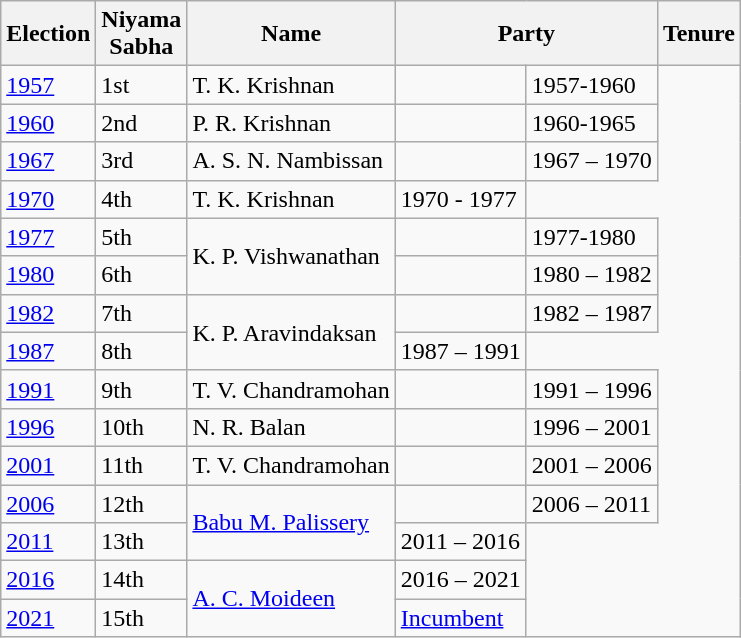<table class="wikitable sortable">
<tr>
<th>Election</th>
<th>Niyama<br>Sabha</th>
<th>Name</th>
<th colspan="2">Party</th>
<th>Tenure</th>
</tr>
<tr>
<td><a href='#'>1957</a></td>
<td>1st</td>
<td>T. K. Krishnan</td>
<td></td>
<td>1957-1960</td>
</tr>
<tr>
<td><a href='#'>1960</a></td>
<td>2nd</td>
<td>P. R. Krishnan</td>
<td></td>
<td>1960-1965</td>
</tr>
<tr>
<td><a href='#'>1967</a></td>
<td>3rd</td>
<td>A. S. N. Nambissan</td>
<td></td>
<td>1967 – 1970</td>
</tr>
<tr>
<td><a href='#'>1970</a></td>
<td>4th</td>
<td>T. K. Krishnan</td>
<td>1970 - 1977</td>
</tr>
<tr>
<td><a href='#'>1977</a></td>
<td>5th</td>
<td rowspan="2">K. P. Vishwanathan</td>
<td></td>
<td>1977-1980</td>
</tr>
<tr>
<td><a href='#'>1980</a></td>
<td>6th</td>
<td></td>
<td>1980 – 1982</td>
</tr>
<tr>
<td><a href='#'>1982</a></td>
<td>7th</td>
<td rowspan="2">K. P. Aravindaksan</td>
<td></td>
<td>1982 – 1987</td>
</tr>
<tr>
<td><a href='#'>1987</a></td>
<td>8th</td>
<td>1987 – 1991</td>
</tr>
<tr>
<td><a href='#'>1991</a></td>
<td>9th</td>
<td>T. V. Chandramohan</td>
<td></td>
<td>1991 – 1996</td>
</tr>
<tr>
<td><a href='#'>1996</a></td>
<td>10th</td>
<td>N. R. Balan</td>
<td></td>
<td>1996 – 2001</td>
</tr>
<tr>
<td><a href='#'>2001</a></td>
<td>11th</td>
<td>T. V. Chandramohan</td>
<td></td>
<td>2001 – 2006</td>
</tr>
<tr>
<td><a href='#'>2006</a></td>
<td>12th</td>
<td rowspan="2"><a href='#'>Babu M. Palissery</a></td>
<td></td>
<td>2006 – 2011</td>
</tr>
<tr>
<td><a href='#'>2011</a></td>
<td>13th</td>
<td>2011 – 2016</td>
</tr>
<tr>
<td><a href='#'>2016</a></td>
<td>14th</td>
<td rowspan="2"><a href='#'>A. C. Moideen</a></td>
<td>2016 – 2021</td>
</tr>
<tr>
<td><a href='#'>2021</a></td>
<td>15th</td>
<td><a href='#'>Incumbent</a></td>
</tr>
</table>
